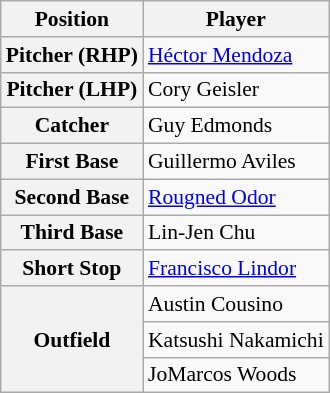<table class="wikitable" style="font-size:90%;">
<tr>
<th>Position</th>
<th>Player</th>
</tr>
<tr>
<th>Pitcher (RHP)</th>
<td> <a href='#'>Héctor Mendoza</a></td>
</tr>
<tr>
<th>Pitcher (LHP)</th>
<td> Cory Geisler</td>
</tr>
<tr>
<th>Catcher</th>
<td> Guy Edmonds</td>
</tr>
<tr>
<th>First Base</th>
<td> Guillermo Aviles</td>
</tr>
<tr>
<th>Second Base</th>
<td> <a href='#'>Rougned Odor</a></td>
</tr>
<tr>
<th>Third Base</th>
<td> Lin-Jen Chu</td>
</tr>
<tr>
<th>Short Stop</th>
<td> <a href='#'>Francisco Lindor</a></td>
</tr>
<tr>
<th rowspan=3>Outfield</th>
<td> Austin Cousino</td>
</tr>
<tr>
<td> Katsushi Nakamichi</td>
</tr>
<tr>
<td> JoMarcos Woods</td>
</tr>
</table>
